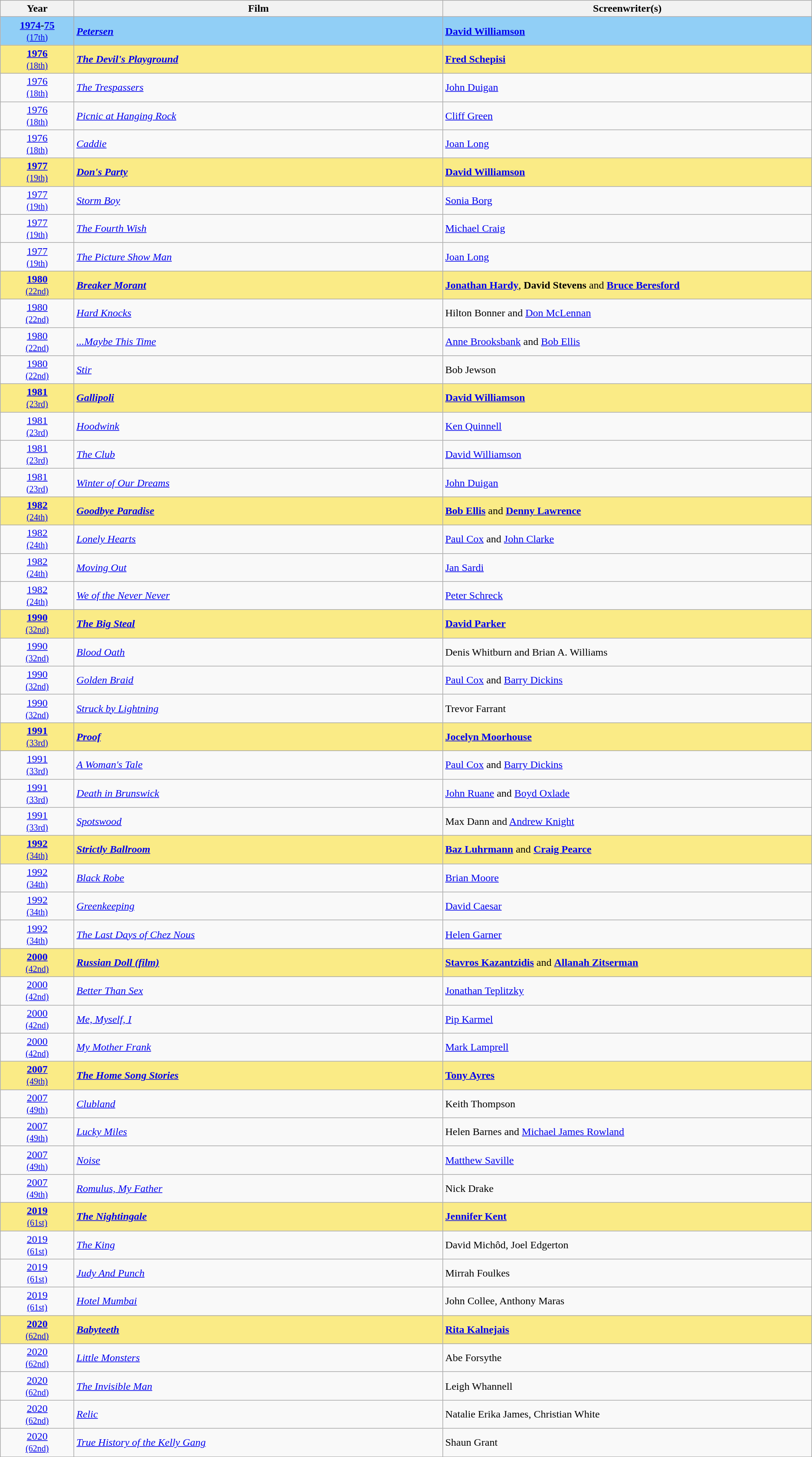<table class="sortable wikitable">
<tr>
<th width="5%">Year</th>
<th width="25%">Film</th>
<th width="25%">Screenwriter(s)</th>
</tr>
<tr style="background:#91CFF6">
<td align="center"><strong><a href='#'>1974</a>-<a href='#'>75</a></strong><br><small><a href='#'>(17th)</a></small></td>
<td><strong><em><a href='#'>Petersen</a></em></strong></td>
<td><strong><a href='#'>David Williamson</a></strong></td>
</tr>
<tr style="background:#FAEB86">
<td align="center"><strong><a href='#'>1976</a></strong><br><small><a href='#'>(18th)</a></small></td>
<td><strong><em><a href='#'>The Devil's Playground</a></em></strong></td>
<td><strong><a href='#'>Fred Schepisi</a></strong></td>
</tr>
<tr>
<td align="center"><a href='#'>1976</a><br><small><a href='#'>(18th)</a></small></td>
<td><em><a href='#'>The Trespassers</a></em></td>
<td><a href='#'>John Duigan</a></td>
</tr>
<tr>
<td align="center"><a href='#'>1976</a><br><small><a href='#'>(18th)</a></small></td>
<td><em><a href='#'>Picnic at Hanging Rock</a></em></td>
<td><a href='#'>Cliff Green</a></td>
</tr>
<tr>
<td align="center"><a href='#'>1976</a><br><small><a href='#'>(18th)</a></small></td>
<td><em><a href='#'>Caddie</a></em></td>
<td><a href='#'>Joan Long</a></td>
</tr>
<tr style="background:#FAEB86">
<td align="center"><strong><a href='#'>1977</a></strong><br><small><a href='#'>(19th)</a></small></td>
<td><strong><em><a href='#'>Don's Party</a></em></strong></td>
<td><strong><a href='#'>David Williamson</a></strong></td>
</tr>
<tr>
<td align="center"><a href='#'>1977</a><br><small><a href='#'>(19th)</a></small></td>
<td><em><a href='#'>Storm Boy</a></em></td>
<td><a href='#'>Sonia Borg</a></td>
</tr>
<tr>
<td align="center"><a href='#'>1977</a><br><small><a href='#'>(19th)</a></small></td>
<td><em><a href='#'>The Fourth Wish</a></em></td>
<td><a href='#'>Michael Craig</a></td>
</tr>
<tr>
<td align="center"><a href='#'>1977</a><br><small><a href='#'>(19th)</a></small></td>
<td><em><a href='#'>The Picture Show Man</a></em></td>
<td><a href='#'>Joan Long</a></td>
</tr>
<tr style="background:#FAEB86">
<td align="center"><strong><a href='#'>1980</a></strong><br><small><a href='#'>(22nd)</a></small></td>
<td><strong><em><a href='#'>Breaker Morant</a></em></strong></td>
<td><strong><a href='#'>Jonathan Hardy</a></strong>, <strong>David Stevens</strong> and <strong><a href='#'>Bruce Beresford</a></strong></td>
</tr>
<tr>
<td align="center"><a href='#'>1980</a><br><small><a href='#'>(22nd)</a></small></td>
<td><em><a href='#'>Hard Knocks</a></em></td>
<td>Hilton Bonner and <a href='#'>Don McLennan</a></td>
</tr>
<tr>
<td align="center"><a href='#'>1980</a><br><small><a href='#'>(22nd)</a></small></td>
<td><em><a href='#'>...Maybe This Time</a></em></td>
<td><a href='#'>Anne Brooksbank</a> and <a href='#'>Bob Ellis</a></td>
</tr>
<tr>
<td align="center"><a href='#'>1980</a><br><small><a href='#'>(22nd)</a></small></td>
<td><em><a href='#'>Stir</a></em></td>
<td>Bob Jewson</td>
</tr>
<tr style="background:#FAEB86">
<td align="center"><strong><a href='#'>1981</a></strong><br><small><a href='#'>(23rd)</a></small></td>
<td><strong><em><a href='#'>Gallipoli</a></em></strong></td>
<td><strong><a href='#'>David Williamson</a></strong></td>
</tr>
<tr>
<td align="center"><a href='#'>1981</a><br><small><a href='#'>(23rd)</a></small></td>
<td><em><a href='#'>Hoodwink</a></em></td>
<td><a href='#'>Ken Quinnell</a></td>
</tr>
<tr>
<td align="center"><a href='#'>1981</a><br><small><a href='#'>(23rd)</a></small></td>
<td><em><a href='#'>The Club</a></em></td>
<td><a href='#'>David Williamson</a></td>
</tr>
<tr>
<td align="center"><a href='#'>1981</a><br><small><a href='#'>(23rd)</a></small></td>
<td><em><a href='#'>Winter of Our Dreams</a></em></td>
<td><a href='#'>John Duigan</a></td>
</tr>
<tr style="background:#FAEB86">
<td align="center"><strong><a href='#'>1982</a></strong><br><small><a href='#'>(24th)</a></small></td>
<td><strong><em><a href='#'>Goodbye Paradise</a></em></strong></td>
<td><strong><a href='#'>Bob Ellis</a></strong> and <strong><a href='#'>Denny Lawrence</a></strong></td>
</tr>
<tr>
<td align="center"><a href='#'>1982</a><br><small><a href='#'>(24th)</a></small></td>
<td><em><a href='#'>Lonely Hearts</a></em></td>
<td><a href='#'>Paul Cox</a> and <a href='#'>John Clarke</a></td>
</tr>
<tr>
<td align="center"><a href='#'>1982</a><br><small><a href='#'>(24th)</a></small></td>
<td><em><a href='#'>Moving Out</a></em></td>
<td><a href='#'>Jan Sardi</a></td>
</tr>
<tr>
<td align="center"><a href='#'>1982</a><br><small><a href='#'>(24th)</a></small></td>
<td><em><a href='#'>We of the Never Never</a></em></td>
<td><a href='#'>Peter Schreck</a></td>
</tr>
<tr style="background:#FAEB86">
<td align="center"><strong><a href='#'>1990</a></strong><br><small><a href='#'>(32nd)</a></small></td>
<td><strong><em><a href='#'>The Big Steal</a></em></strong></td>
<td><strong><a href='#'>David Parker</a></strong></td>
</tr>
<tr>
<td align="center"><a href='#'>1990</a><br><small><a href='#'>(32nd)</a></small></td>
<td><em><a href='#'>Blood Oath</a></em></td>
<td>Denis Whitburn and Brian A. Williams</td>
</tr>
<tr>
<td align="center"><a href='#'>1990</a><br><small><a href='#'>(32nd)</a></small></td>
<td><em><a href='#'>Golden Braid</a></em></td>
<td><a href='#'>Paul Cox</a> and <a href='#'>Barry Dickins</a></td>
</tr>
<tr>
<td align="center"><a href='#'>1990</a><br><small><a href='#'>(32nd)</a></small></td>
<td><em><a href='#'>Struck by Lightning</a></em></td>
<td>Trevor Farrant</td>
</tr>
<tr style="background:#FAEB86">
<td align="center"><strong><a href='#'>1991</a></strong><br><small><a href='#'>(33rd)</a></small></td>
<td><strong><em><a href='#'>Proof</a></em></strong></td>
<td><strong><a href='#'>Jocelyn Moorhouse</a></strong></td>
</tr>
<tr>
<td align="center"><a href='#'>1991</a><br><small><a href='#'>(33rd)</a></small></td>
<td><em><a href='#'>A Woman's Tale</a></em></td>
<td><a href='#'>Paul Cox</a> and <a href='#'>Barry Dickins</a></td>
</tr>
<tr>
<td align="center"><a href='#'>1991</a><br><small><a href='#'>(33rd)</a></small></td>
<td><em><a href='#'>Death in Brunswick</a></em></td>
<td><a href='#'>John Ruane</a> and <a href='#'>Boyd Oxlade</a></td>
</tr>
<tr>
<td align="center"><a href='#'>1991</a><br><small><a href='#'>(33rd)</a></small></td>
<td><em><a href='#'>Spotswood</a></em></td>
<td>Max Dann and <a href='#'>Andrew Knight</a></td>
</tr>
<tr style="background:#FAEB86">
<td align="center"><strong><a href='#'>1992</a></strong><br><small><a href='#'>(34th)</a></small></td>
<td><strong><em><a href='#'>Strictly Ballroom</a></em></strong></td>
<td><strong><a href='#'>Baz Luhrmann</a></strong> and <strong><a href='#'>Craig Pearce</a></strong></td>
</tr>
<tr>
<td align="center"><a href='#'>1992</a><br><small><a href='#'>(34th)</a></small></td>
<td><em><a href='#'>Black Robe</a></em></td>
<td><a href='#'>Brian Moore</a></td>
</tr>
<tr>
<td align="center"><a href='#'>1992</a><br><small><a href='#'>(34th)</a></small></td>
<td><em><a href='#'>Greenkeeping</a></em></td>
<td><a href='#'>David Caesar</a></td>
</tr>
<tr>
<td align="center"><a href='#'>1992</a><br><small><a href='#'>(34th)</a></small></td>
<td><em><a href='#'>The Last Days of Chez Nous</a></em></td>
<td><a href='#'>Helen Garner</a></td>
</tr>
<tr style="background:#FAEB86">
<td align="center"><strong><a href='#'>2000</a></strong><br><small><a href='#'>(42nd)</a></small></td>
<td><strong><em><a href='#'>Russian Doll (film)</a></em></strong></td>
<td><strong><a href='#'>Stavros Kazantzidis</a></strong> and <strong><a href='#'>Allanah Zitserman</a></strong></td>
</tr>
<tr>
<td align="center"><a href='#'>2000</a><br><small><a href='#'>(42nd)</a></small></td>
<td><em><a href='#'>Better Than Sex</a></em></td>
<td><a href='#'>Jonathan Teplitzky</a></td>
</tr>
<tr>
<td align="center"><a href='#'>2000</a><br><small><a href='#'>(42nd)</a></small></td>
<td><em><a href='#'>Me, Myself, I</a></em></td>
<td><a href='#'>Pip Karmel</a></td>
</tr>
<tr>
<td align="center"><a href='#'>2000</a><br><small><a href='#'>(42nd)</a></small></td>
<td><em><a href='#'>My Mother Frank</a></em></td>
<td><a href='#'>Mark Lamprell</a></td>
</tr>
<tr style="background:#FAEB86">
<td align="center"><strong><a href='#'>2007</a></strong><br><small><a href='#'>(49th)</a></small></td>
<td><strong><em><a href='#'>The Home Song Stories</a></em></strong></td>
<td><strong><a href='#'>Tony Ayres</a></strong></td>
</tr>
<tr>
<td align="center"><a href='#'>2007</a><br><small><a href='#'>(49th)</a></small></td>
<td><em><a href='#'>Clubland</a></em></td>
<td>Keith Thompson</td>
</tr>
<tr>
<td align="center"><a href='#'>2007</a><br><small><a href='#'>(49th)</a></small></td>
<td><em><a href='#'>Lucky Miles</a></em></td>
<td>Helen Barnes and <a href='#'>Michael James Rowland</a></td>
</tr>
<tr>
<td align="center"><a href='#'>2007</a><br><small><a href='#'>(49th)</a></small></td>
<td><em><a href='#'>Noise</a></em></td>
<td><a href='#'>Matthew Saville</a></td>
</tr>
<tr>
<td align="center"><a href='#'>2007</a><br><small><a href='#'>(49th)</a></small></td>
<td><em><a href='#'>Romulus, My Father</a></em></td>
<td>Nick Drake</td>
</tr>
<tr style="background:#FAEB86">
<td align="center"><strong><a href='#'>2019</a></strong><br><small><a href='#'>(61st)</a></small></td>
<td><strong><em><a href='#'>The Nightingale</a></em></strong></td>
<td><strong><a href='#'>Jennifer Kent</a></strong></td>
</tr>
<tr>
<td align="center"><a href='#'>2019</a><br><small><a href='#'>(61st)</a></small></td>
<td><em><a href='#'>The King</a></em></td>
<td>David Michôd, Joel Edgerton</td>
</tr>
<tr>
<td align="center"><a href='#'>2019</a><br><small><a href='#'>(61st)</a></small></td>
<td><em><a href='#'>Judy And Punch</a></em></td>
<td>Mirrah Foulkes</td>
</tr>
<tr>
<td align="center"><a href='#'>2019</a><br><small><a href='#'>(61st)</a></small></td>
<td><em><a href='#'>Hotel Mumbai</a></em></td>
<td>John Collee, Anthony Maras</td>
</tr>
<tr style="background:#FAEB86">
<td align="center"><strong><a href='#'>2020</a></strong><br><small><a href='#'>(62nd)</a></small></td>
<td><strong><em><a href='#'>Babyteeth</a></em></strong></td>
<td><strong><a href='#'>Rita Kalnejais</a></strong></td>
</tr>
<tr>
<td align="center"><a href='#'>2020</a><br><small><a href='#'>(62nd)</a></small></td>
<td><em><a href='#'>Little Monsters</a></em></td>
<td>Abe Forsythe</td>
</tr>
<tr>
<td align="center"><a href='#'>2020</a><br><small><a href='#'>(62nd)</a></small></td>
<td><em><a href='#'>The Invisible Man</a></em></td>
<td>Leigh Whannell</td>
</tr>
<tr>
<td align="center"><a href='#'>2020</a><br><small><a href='#'>(62nd)</a></small></td>
<td><em><a href='#'>Relic</a></em></td>
<td>Natalie Erika James, Christian White</td>
</tr>
<tr>
<td align="center"><a href='#'>2020</a><br><small><a href='#'>(62nd)</a></small></td>
<td><em><a href='#'>True History of the Kelly Gang</a></em></td>
<td>Shaun Grant</td>
</tr>
</table>
